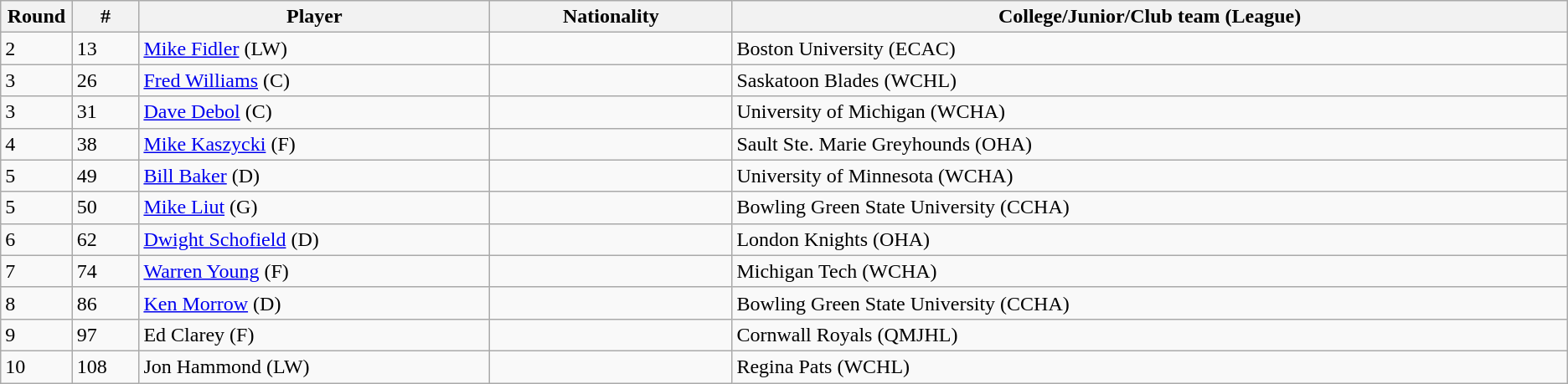<table class="wikitable">
<tr align="center">
<th bgcolor="#DDDDFF" width="4.0%">Round</th>
<th bgcolor="#DDDDFF" width="4.0%">#</th>
<th bgcolor="#DDDDFF" width="21.0%">Player</th>
<th bgcolor="#DDDDFF" width="14.5%">Nationality</th>
<th bgcolor="#DDDDFF" width="50.0%">College/Junior/Club team (League)</th>
</tr>
<tr>
<td>2</td>
<td>13</td>
<td><a href='#'>Mike Fidler</a> (LW)</td>
<td></td>
<td>Boston University (ECAC)</td>
</tr>
<tr>
<td>3</td>
<td>26</td>
<td><a href='#'>Fred Williams</a> (C)</td>
<td></td>
<td>Saskatoon Blades (WCHL)</td>
</tr>
<tr>
<td>3</td>
<td>31</td>
<td><a href='#'>Dave Debol</a> (C)</td>
<td></td>
<td>University of Michigan (WCHA)</td>
</tr>
<tr>
<td>4</td>
<td>38</td>
<td><a href='#'>Mike Kaszycki</a> (F)</td>
<td></td>
<td>Sault Ste. Marie Greyhounds (OHA)</td>
</tr>
<tr>
<td>5</td>
<td>49</td>
<td><a href='#'>Bill Baker</a> (D)</td>
<td></td>
<td>University of Minnesota (WCHA)</td>
</tr>
<tr>
<td>5</td>
<td>50</td>
<td><a href='#'>Mike Liut</a> (G)</td>
<td></td>
<td>Bowling Green State University (CCHA)</td>
</tr>
<tr>
<td>6</td>
<td>62</td>
<td><a href='#'>Dwight Schofield</a> (D)</td>
<td></td>
<td>London Knights (OHA)</td>
</tr>
<tr>
<td>7</td>
<td>74</td>
<td><a href='#'>Warren Young</a> (F)</td>
<td></td>
<td>Michigan Tech (WCHA)</td>
</tr>
<tr>
<td>8</td>
<td>86</td>
<td><a href='#'>Ken Morrow</a> (D)</td>
<td></td>
<td>Bowling Green State University (CCHA)</td>
</tr>
<tr>
<td>9</td>
<td>97</td>
<td>Ed Clarey (F)</td>
<td></td>
<td>Cornwall Royals (QMJHL)</td>
</tr>
<tr>
<td>10</td>
<td>108</td>
<td>Jon Hammond (LW)</td>
<td></td>
<td>Regina Pats (WCHL)</td>
</tr>
</table>
